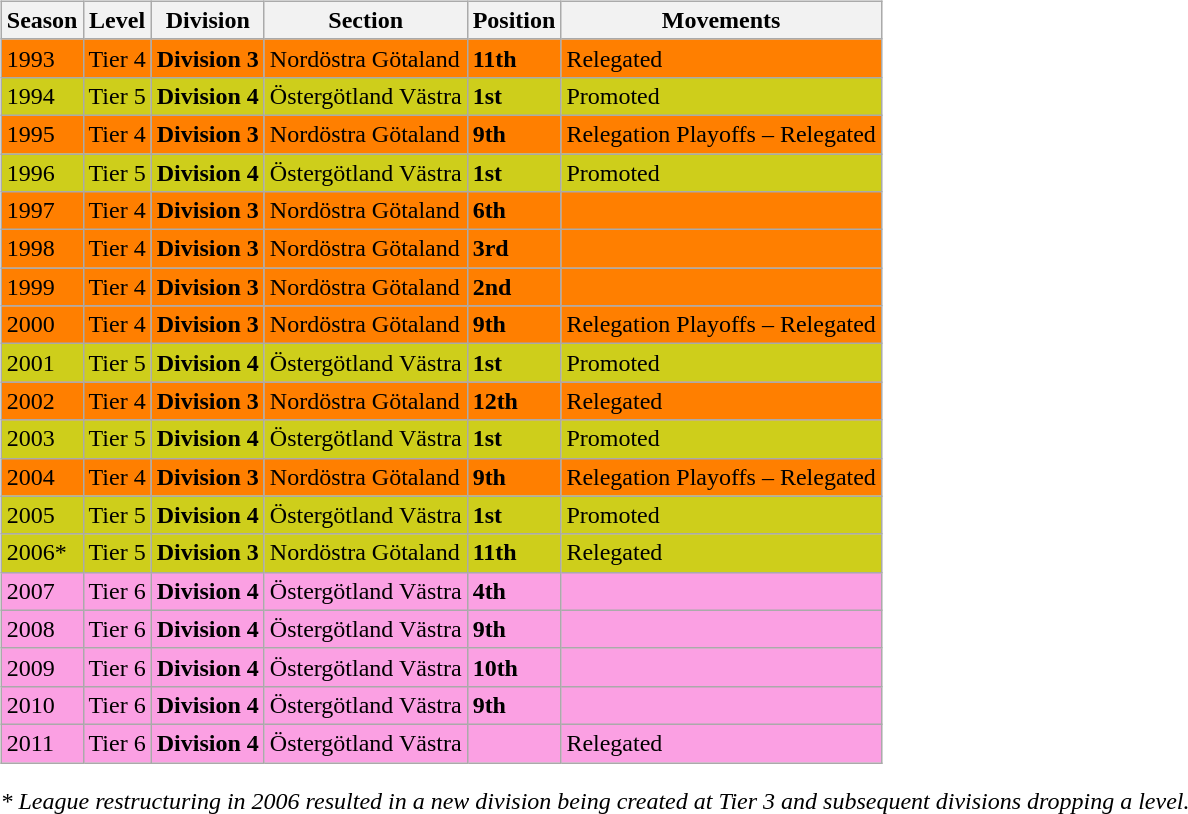<table>
<tr>
<td valign="top" width=0%><br><table class="wikitable">
<tr style="background:#f0f6fa;">
<th><strong>Season</strong></th>
<th><strong>Level</strong></th>
<th><strong>Division</strong></th>
<th><strong>Section</strong></th>
<th><strong>Position</strong></th>
<th><strong>Movements</strong></th>
</tr>
<tr>
<td style="background:#FF7F00;">1993</td>
<td style="background:#FF7F00;">Tier 4</td>
<td style="background:#FF7F00;"><strong>Division 3</strong></td>
<td style="background:#FF7F00;">Nordöstra Götaland</td>
<td style="background:#FF7F00;"><strong>11th</strong></td>
<td style="background:#FF7F00;">Relegated</td>
</tr>
<tr>
<td style="background:#CECE1B;">1994</td>
<td style="background:#CECE1B;">Tier 5</td>
<td style="background:#CECE1B;"><strong>Division 4</strong></td>
<td style="background:#CECE1B;">Östergötland Västra</td>
<td style="background:#CECE1B;"><strong>1st</strong></td>
<td style="background:#CECE1B;">Promoted</td>
</tr>
<tr>
<td style="background:#FF7F00;">1995</td>
<td style="background:#FF7F00;">Tier 4</td>
<td style="background:#FF7F00;"><strong>Division 3</strong></td>
<td style="background:#FF7F00;">Nordöstra Götaland</td>
<td style="background:#FF7F00;"><strong>9th</strong></td>
<td style="background:#FF7F00;">Relegation Playoffs – Relegated</td>
</tr>
<tr>
<td style="background:#CECE1B;">1996</td>
<td style="background:#CECE1B;">Tier 5</td>
<td style="background:#CECE1B;"><strong>Division 4</strong></td>
<td style="background:#CECE1B;">Östergötland Västra</td>
<td style="background:#CECE1B;"><strong>1st</strong></td>
<td style="background:#CECE1B;">Promoted</td>
</tr>
<tr>
<td style="background:#FF7F00;">1997</td>
<td style="background:#FF7F00;">Tier 4</td>
<td style="background:#FF7F00;"><strong>Division 3</strong></td>
<td style="background:#FF7F00;">Nordöstra Götaland</td>
<td style="background:#FF7F00;"><strong>6th</strong></td>
<td style="background:#FF7F00;"></td>
</tr>
<tr>
<td style="background:#FF7F00;">1998</td>
<td style="background:#FF7F00;">Tier 4</td>
<td style="background:#FF7F00;"><strong>Division 3</strong></td>
<td style="background:#FF7F00;">Nordöstra Götaland</td>
<td style="background:#FF7F00;"><strong>3rd</strong></td>
<td style="background:#FF7F00;"></td>
</tr>
<tr>
<td style="background:#FF7F00;">1999</td>
<td style="background:#FF7F00;">Tier 4</td>
<td style="background:#FF7F00;"><strong>Division 3</strong></td>
<td style="background:#FF7F00;">Nordöstra Götaland</td>
<td style="background:#FF7F00;"><strong>2nd</strong></td>
<td style="background:#FF7F00;"></td>
</tr>
<tr>
<td style="background:#FF7F00;">2000</td>
<td style="background:#FF7F00;">Tier 4</td>
<td style="background:#FF7F00;"><strong>Division 3</strong></td>
<td style="background:#FF7F00;">Nordöstra Götaland</td>
<td style="background:#FF7F00;"><strong>9th</strong></td>
<td style="background:#FF7F00;">Relegation Playoffs – Relegated</td>
</tr>
<tr>
<td style="background:#CECE1B;">2001</td>
<td style="background:#CECE1B;">Tier 5</td>
<td style="background:#CECE1B;"><strong>Division 4</strong></td>
<td style="background:#CECE1B;">Östergötland Västra</td>
<td style="background:#CECE1B;"><strong>1st</strong></td>
<td style="background:#CECE1B;">Promoted</td>
</tr>
<tr>
<td style="background:#FF7F00;">2002</td>
<td style="background:#FF7F00;">Tier 4</td>
<td style="background:#FF7F00;"><strong>Division 3</strong></td>
<td style="background:#FF7F00;">Nordöstra Götaland</td>
<td style="background:#FF7F00;"><strong>12th</strong></td>
<td style="background:#FF7F00;">Relegated</td>
</tr>
<tr>
<td style="background:#CECE1B;">2003</td>
<td style="background:#CECE1B;">Tier 5</td>
<td style="background:#CECE1B;"><strong>Division 4</strong></td>
<td style="background:#CECE1B;">Östergötland Västra</td>
<td style="background:#CECE1B;"><strong>1st</strong></td>
<td style="background:#CECE1B;">Promoted</td>
</tr>
<tr>
<td style="background:#FF7F00;">2004</td>
<td style="background:#FF7F00;">Tier 4</td>
<td style="background:#FF7F00;"><strong>Division 3</strong></td>
<td style="background:#FF7F00;">Nordöstra Götaland</td>
<td style="background:#FF7F00;"><strong>9th</strong></td>
<td style="background:#FF7F00;">Relegation Playoffs – Relegated</td>
</tr>
<tr>
<td style="background:#CECE1B;">2005</td>
<td style="background:#CECE1B;">Tier 5</td>
<td style="background:#CECE1B;"><strong>Division 4</strong></td>
<td style="background:#CECE1B;">Östergötland Västra</td>
<td style="background:#CECE1B;"><strong>1st</strong></td>
<td style="background:#CECE1B;">Promoted</td>
</tr>
<tr>
<td style="background:#CECE1B;">2006*</td>
<td style="background:#CECE1B;">Tier 5</td>
<td style="background:#CECE1B;"><strong>Division 3</strong></td>
<td style="background:#CECE1B;">Nordöstra Götaland</td>
<td style="background:#CECE1B;"><strong>11th</strong></td>
<td style="background:#CECE1B;">Relegated</td>
</tr>
<tr>
<td style="background:#FBA0E3;">2007</td>
<td style="background:#FBA0E3;">Tier 6</td>
<td style="background:#FBA0E3;"><strong>Division 4</strong></td>
<td style="background:#FBA0E3;">Östergötland Västra</td>
<td style="background:#FBA0E3;"><strong>4th</strong></td>
<td style="background:#FBA0E3;"></td>
</tr>
<tr>
<td style="background:#FBA0E3;">2008</td>
<td style="background:#FBA0E3;">Tier 6</td>
<td style="background:#FBA0E3;"><strong>Division 4</strong></td>
<td style="background:#FBA0E3;">Östergötland Västra</td>
<td style="background:#FBA0E3;"><strong>9th</strong></td>
<td style="background:#FBA0E3;"></td>
</tr>
<tr>
<td style="background:#FBA0E3;">2009</td>
<td style="background:#FBA0E3;">Tier 6</td>
<td style="background:#FBA0E3;"><strong>Division 4</strong></td>
<td style="background:#FBA0E3;">Östergötland Västra</td>
<td style="background:#FBA0E3;"><strong>10th</strong></td>
<td style="background:#FBA0E3;"></td>
</tr>
<tr>
<td style="background:#FBA0E3;">2010</td>
<td style="background:#FBA0E3;">Tier 6</td>
<td style="background:#FBA0E3;"><strong>Division 4</strong></td>
<td style="background:#FBA0E3;">Östergötland Västra</td>
<td style="background:#FBA0E3;"><strong>9th</strong></td>
<td style="background:#FBA0E3;"></td>
</tr>
<tr>
<td style="background:#FBA0E3;">2011</td>
<td style="background:#FBA0E3;">Tier 6</td>
<td style="background:#FBA0E3;"><strong>Division 4</strong></td>
<td style="background:#FBA0E3;">Östergötland Västra</td>
<td style="background:#FBA0E3;"></td>
<td style="background:#FBA0E3;">Relegated</td>
</tr>
</table>
<em>* League restructuring in 2006 resulted in a new division being created at Tier 3 and subsequent divisions dropping a level.</em>


</td>
</tr>
</table>
